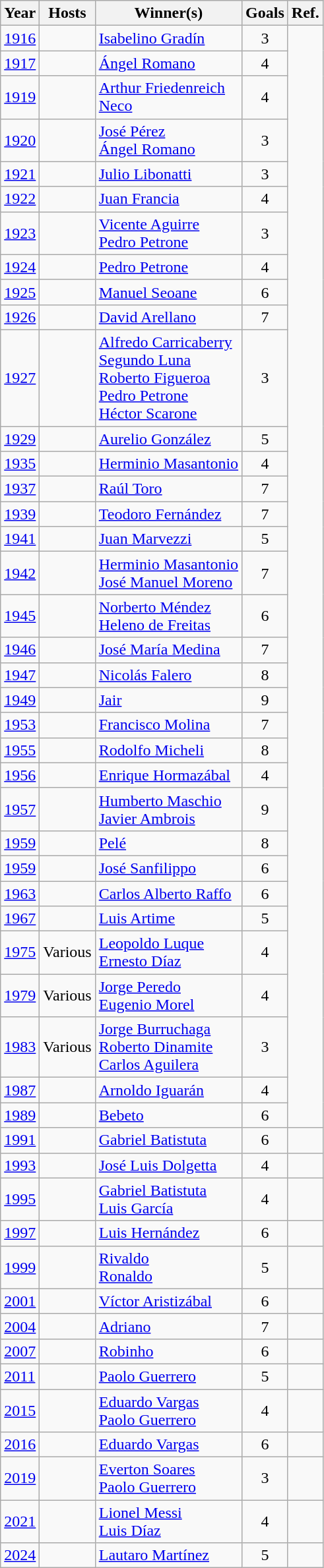<table class="wikitable sortable">
<tr>
<th>Year</th>
<th>Hosts</th>
<th>Winner(s)</th>
<th>Goals</th>
<th>Ref.</th>
</tr>
<tr>
<td><a href='#'>1916</a></td>
<td></td>
<td> <a href='#'>Isabelino Gradín</a></td>
<td style="text-align:center">3</td>
<td rowspan="34" style="text-align:center"></td>
</tr>
<tr>
<td><a href='#'>1917</a></td>
<td></td>
<td> <a href='#'>Ángel Romano</a></td>
<td style="text-align:center">4</td>
</tr>
<tr>
<td><a href='#'>1919</a></td>
<td></td>
<td> <a href='#'>Arthur Friedenreich</a><br> <a href='#'>Neco</a></td>
<td style="text-align:center">4</td>
</tr>
<tr>
<td><a href='#'>1920</a></td>
<td></td>
<td> <a href='#'>José Pérez</a><br> <a href='#'>Ángel Romano</a></td>
<td style="text-align:center">3</td>
</tr>
<tr>
<td><a href='#'>1921</a></td>
<td></td>
<td> <a href='#'>Julio Libonatti</a></td>
<td style="text-align:center">3</td>
</tr>
<tr>
<td><a href='#'>1922</a></td>
<td></td>
<td> <a href='#'>Juan Francia</a></td>
<td style="text-align:center">4</td>
</tr>
<tr>
<td><a href='#'>1923</a></td>
<td></td>
<td> <a href='#'>Vicente Aguirre</a><br> <a href='#'>Pedro Petrone</a></td>
<td style="text-align:center">3</td>
</tr>
<tr>
<td><a href='#'>1924</a></td>
<td></td>
<td> <a href='#'>Pedro Petrone</a></td>
<td style="text-align:center">4</td>
</tr>
<tr>
<td><a href='#'>1925</a></td>
<td></td>
<td> <a href='#'>Manuel Seoane</a></td>
<td style="text-align:center">6</td>
</tr>
<tr>
<td><a href='#'>1926</a></td>
<td></td>
<td> <a href='#'>David Arellano</a></td>
<td style="text-align:center">7</td>
</tr>
<tr>
<td><a href='#'>1927</a></td>
<td></td>
<td> <a href='#'>Alfredo Carricaberry</a><br> <a href='#'>Segundo Luna</a><br> <a href='#'>Roberto Figueroa</a><br> <a href='#'>Pedro Petrone</a><br> <a href='#'>Héctor Scarone</a></td>
<td style="text-align:center">3</td>
</tr>
<tr>
<td><a href='#'>1929</a></td>
<td></td>
<td> <a href='#'>Aurelio González</a></td>
<td style="text-align:center">5</td>
</tr>
<tr>
<td><a href='#'>1935</a></td>
<td></td>
<td> <a href='#'>Herminio Masantonio</a></td>
<td style="text-align:center">4</td>
</tr>
<tr>
<td><a href='#'>1937</a></td>
<td></td>
<td> <a href='#'>Raúl Toro</a></td>
<td style="text-align:center">7</td>
</tr>
<tr>
<td><a href='#'>1939</a></td>
<td></td>
<td> <a href='#'>Teodoro Fernández</a></td>
<td style="text-align:center">7</td>
</tr>
<tr>
<td><a href='#'>1941</a></td>
<td></td>
<td> <a href='#'>Juan Marvezzi</a></td>
<td style="text-align:center">5</td>
</tr>
<tr>
<td><a href='#'>1942</a></td>
<td></td>
<td> <a href='#'>Herminio Masantonio</a><br> <a href='#'>José Manuel Moreno</a></td>
<td style="text-align:center">7</td>
</tr>
<tr>
<td><a href='#'>1945</a></td>
<td></td>
<td> <a href='#'>Norberto Méndez</a><br> <a href='#'>Heleno de Freitas</a></td>
<td style="text-align:center">6</td>
</tr>
<tr>
<td><a href='#'>1946</a></td>
<td></td>
<td> <a href='#'>José María Medina</a></td>
<td style="text-align:center">7</td>
</tr>
<tr>
<td><a href='#'>1947</a></td>
<td></td>
<td> <a href='#'>Nicolás Falero</a></td>
<td style="text-align:center">8</td>
</tr>
<tr>
<td><a href='#'>1949</a></td>
<td></td>
<td> <a href='#'>Jair</a></td>
<td style="text-align:center">9</td>
</tr>
<tr>
<td><a href='#'>1953</a></td>
<td></td>
<td> <a href='#'>Francisco Molina</a></td>
<td style="text-align:center">7</td>
</tr>
<tr>
<td><a href='#'>1955</a></td>
<td></td>
<td> <a href='#'>Rodolfo Micheli</a></td>
<td style="text-align:center">8</td>
</tr>
<tr>
<td><a href='#'>1956</a></td>
<td></td>
<td> <a href='#'>Enrique Hormazábal</a></td>
<td style="text-align:center">4</td>
</tr>
<tr>
<td><a href='#'>1957</a></td>
<td></td>
<td> <a href='#'>Humberto Maschio</a><br> <a href='#'>Javier Ambrois</a></td>
<td style="text-align:center">9</td>
</tr>
<tr>
<td><a href='#'>1959</a></td>
<td></td>
<td> <a href='#'>Pelé</a></td>
<td style="text-align:center">8</td>
</tr>
<tr>
<td><a href='#'>1959</a></td>
<td></td>
<td> <a href='#'>José Sanfilippo</a></td>
<td style="text-align:center">6</td>
</tr>
<tr>
<td><a href='#'>1963</a></td>
<td></td>
<td> <a href='#'>Carlos Alberto Raffo</a></td>
<td style="text-align:center">6</td>
</tr>
<tr>
<td><a href='#'>1967</a></td>
<td></td>
<td> <a href='#'>Luis Artime</a></td>
<td style="text-align:center">5</td>
</tr>
<tr>
<td><a href='#'>1975</a></td>
<td>Various</td>
<td> <a href='#'>Leopoldo Luque</a><br> <a href='#'>Ernesto Díaz</a></td>
<td style="text-align:center">4</td>
</tr>
<tr>
<td><a href='#'>1979</a></td>
<td>Various</td>
<td> <a href='#'>Jorge Peredo</a><br> <a href='#'>Eugenio Morel</a></td>
<td style="text-align:center">4</td>
</tr>
<tr>
<td><a href='#'>1983</a></td>
<td>Various</td>
<td> <a href='#'>Jorge Burruchaga</a><br> <a href='#'>Roberto Dinamite</a><br> <a href='#'>Carlos Aguilera</a></td>
<td style="text-align:center">3</td>
</tr>
<tr>
<td><a href='#'>1987</a></td>
<td></td>
<td> <a href='#'>Arnoldo Iguarán</a></td>
<td style="text-align:center">4</td>
</tr>
<tr>
<td><a href='#'>1989</a></td>
<td></td>
<td> <a href='#'>Bebeto</a></td>
<td style="text-align:center">6</td>
</tr>
<tr>
<td><a href='#'>1991</a></td>
<td></td>
<td> <a href='#'>Gabriel Batistuta</a></td>
<td style="text-align:center">6</td>
<td></td>
</tr>
<tr>
<td><a href='#'>1993</a></td>
<td></td>
<td> <a href='#'>José Luis Dolgetta</a></td>
<td style="text-align:center">4</td>
<td style="text-align:center"></td>
</tr>
<tr>
<td><a href='#'>1995</a></td>
<td></td>
<td> <a href='#'>Gabriel Batistuta</a><br> <a href='#'>Luis García</a></td>
<td style="text-align:center">4</td>
<td style="text-align:center"></td>
</tr>
<tr>
<td><a href='#'>1997</a></td>
<td></td>
<td> <a href='#'>Luis Hernández</a></td>
<td style="text-align:center">6</td>
<td style="text-align:center"></td>
</tr>
<tr>
<td><a href='#'>1999</a></td>
<td></td>
<td> <a href='#'>Rivaldo</a><br> <a href='#'>Ronaldo</a></td>
<td style="text-align:center">5</td>
<td style="text-align:center"></td>
</tr>
<tr>
<td><a href='#'>2001</a></td>
<td></td>
<td> <a href='#'>Víctor Aristizábal</a></td>
<td style="text-align:center">6</td>
<td style="text-align:center"></td>
</tr>
<tr>
<td><a href='#'>2004</a></td>
<td></td>
<td> <a href='#'>Adriano</a></td>
<td style="text-align:center">7</td>
<td></td>
</tr>
<tr>
<td><a href='#'>2007</a></td>
<td></td>
<td> <a href='#'>Robinho</a></td>
<td style="text-align:center">6</td>
<td></td>
</tr>
<tr>
<td><a href='#'>2011</a></td>
<td></td>
<td> <a href='#'>Paolo Guerrero</a></td>
<td style="text-align:center">5</td>
<td style="text-align:center"></td>
</tr>
<tr>
<td><a href='#'>2015</a></td>
<td></td>
<td> <a href='#'>Eduardo Vargas</a><br> <a href='#'>Paolo Guerrero</a></td>
<td style="text-align:center">4</td>
<td style="text-align:center"></td>
</tr>
<tr>
<td><a href='#'>2016</a></td>
<td></td>
<td> <a href='#'>Eduardo Vargas</a></td>
<td style="text-align:center">6</td>
<td style="text-align:center"></td>
</tr>
<tr>
<td><a href='#'>2019</a></td>
<td></td>
<td> <a href='#'>Everton Soares</a><br> <a href='#'>Paolo Guerrero</a></td>
<td style="text-align:center">3</td>
<td style="text-align:center"></td>
</tr>
<tr>
<td><a href='#'>2021</a></td>
<td></td>
<td> <a href='#'>Lionel Messi</a><br> <a href='#'>Luis Díaz</a></td>
<td style="text-align:center">4</td>
<td></td>
</tr>
<tr>
<td><a href='#'>2024</a></td>
<td></td>
<td> <a href='#'>Lautaro Martínez</a></td>
<td style="text-align:center">5</td>
<td></td>
</tr>
</table>
